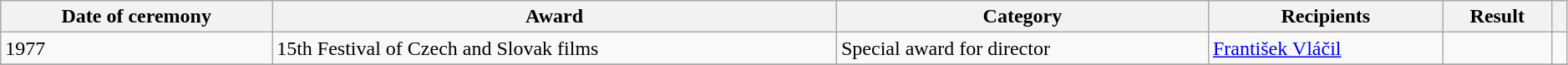<table class="wikitable sortable" style="width: 99%;">
<tr>
<th scope="col">Date of ceremony</th>
<th scope="col">Award</th>
<th scope="col">Category</th>
<th scope="col">Recipients</th>
<th scope="col">Result</th>
<th scope="col" class="unsortable"></th>
</tr>
<tr>
<td>1977</td>
<td>15th Festival of Czech and Slovak films</td>
<td>Special award for director</td>
<td><a href='#'>František Vláčil</a></td>
<td></td>
<td></td>
</tr>
<tr>
</tr>
</table>
